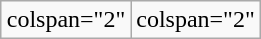<table class="wikitable" style="width:90px;float:right;margin-top:0">
<tr>
<td>colspan="2" </td>
<td>colspan="2" </td>
</tr>
</table>
